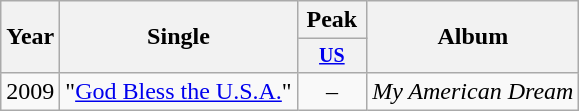<table class="wikitable">
<tr>
<th rowspan="2">Year</th>
<th rowspan="2">Single</th>
<th colspan="1">Peak</th>
<th rowspan="2">Album</th>
</tr>
<tr style="font-size:smaller;">
<th width="40"><a href='#'>US</a></th>
</tr>
<tr>
<td>2009</td>
<td>"<a href='#'>God Bless the U.S.A.</a>" </td>
<td align="center">–</td>
<td><em>My American Dream</em></td>
</tr>
</table>
